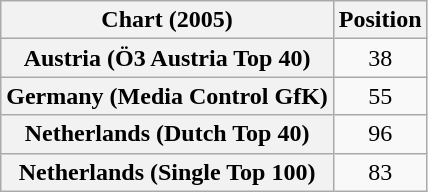<table class="wikitable sortable plainrowheaders" style="text-align:center;">
<tr>
<th scope="col">Chart (2005)</th>
<th scope="col">Position</th>
</tr>
<tr>
<th scope="row">Austria (Ö3 Austria Top 40)</th>
<td>38</td>
</tr>
<tr>
<th scope="row">Germany (Media Control GfK)</th>
<td>55</td>
</tr>
<tr>
<th scope="row">Netherlands (Dutch Top 40)</th>
<td>96</td>
</tr>
<tr>
<th scope="row">Netherlands (Single Top 100)</th>
<td>83</td>
</tr>
</table>
